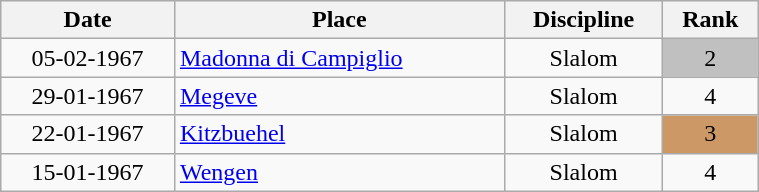<table class="wikitable" width=40% style="font-size:100%; text-align:center;">
<tr>
<th>Date</th>
<th>Place</th>
<th>Discipline</th>
<th>Rank</th>
</tr>
<tr>
<td>05-02-1967</td>
<td align=left> <a href='#'>Madonna di Campiglio</a></td>
<td>Slalom</td>
<td bgcolor=silver>2</td>
</tr>
<tr>
<td>29-01-1967</td>
<td align=left> <a href='#'>Megeve</a></td>
<td>Slalom</td>
<td>4</td>
</tr>
<tr>
<td>22-01-1967</td>
<td align=left> <a href='#'>Kitzbuehel</a></td>
<td>Slalom</td>
<td bgcolor=cc9966>3</td>
</tr>
<tr>
<td>15-01-1967</td>
<td align=left> <a href='#'>Wengen</a></td>
<td>Slalom</td>
<td>4</td>
</tr>
</table>
